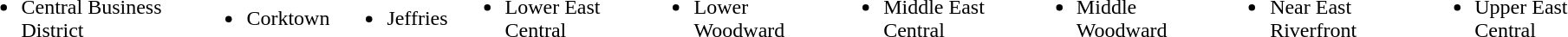<table>
<tr>
<td><br><ul><li>Central Business District</li></ul></td>
<td><br><ul><li>Corktown</li></ul></td>
<td><br><ul><li>Jeffries</li></ul></td>
<td><br><ul><li>Lower East Central</li></ul></td>
<td><br><ul><li>Lower Woodward</li></ul></td>
<td><br><ul><li>Middle East Central</li></ul></td>
<td><br><ul><li>Middle Woodward</li></ul></td>
<td><br><ul><li>Near East Riverfront</li></ul></td>
<td><br><ul><li>Upper East Central</li></ul></td>
</tr>
</table>
